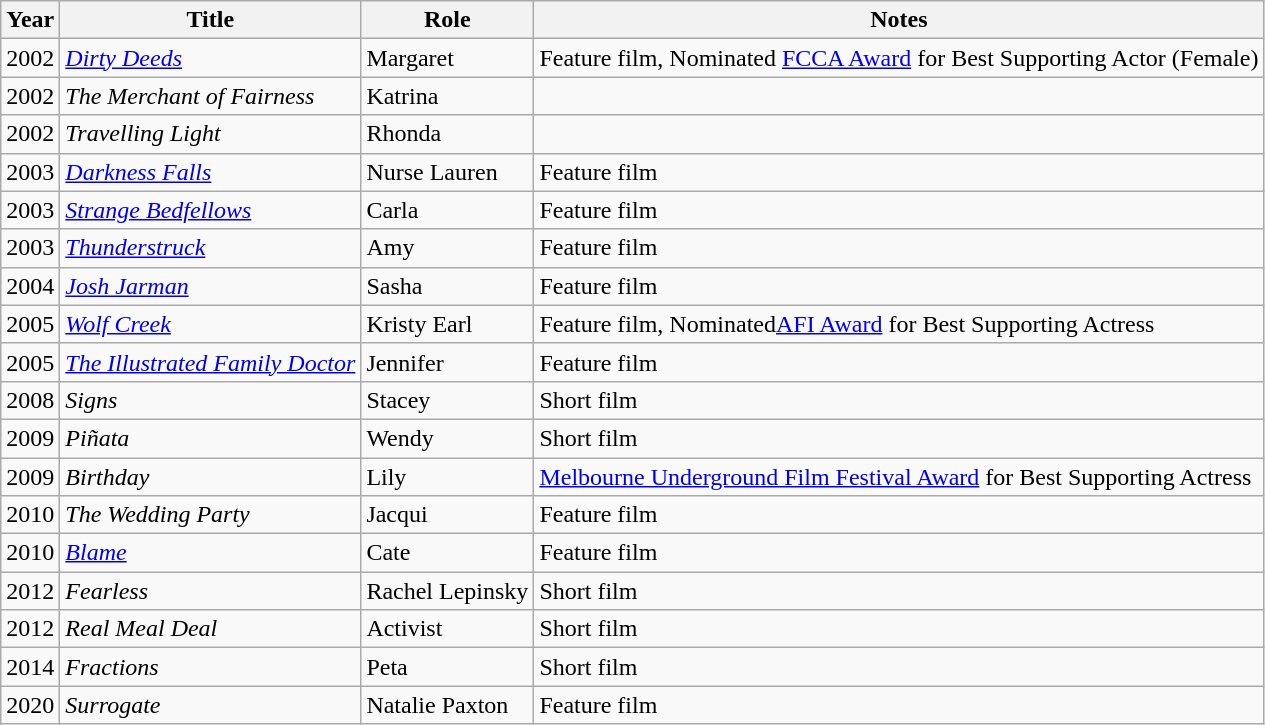<table class="wikitable sortable">
<tr>
<th>Year</th>
<th>Title</th>
<th>Role</th>
<th class="unsortable">Notes</th>
</tr>
<tr>
<td>2002</td>
<td><em><a href='#'>Dirty Deeds</a></em></td>
<td>Margaret</td>
<td>Feature film, Nominated <a href='#'>FCCA Award</a> for Best Supporting Actor (Female)</td>
</tr>
<tr>
<td>2002</td>
<td><em>The Merchant of Fairness</em></td>
<td>Katrina</td>
<td></td>
</tr>
<tr>
<td>2002</td>
<td><em>Travelling Light</em></td>
<td>Rhonda</td>
<td></td>
</tr>
<tr>
<td>2003</td>
<td><em><a href='#'>Darkness Falls</a></em></td>
<td>Nurse Lauren</td>
<td>Feature film</td>
</tr>
<tr>
<td>2003</td>
<td><em><a href='#'>Strange Bedfellows</a></em></td>
<td>Carla</td>
<td>Feature film</td>
</tr>
<tr>
<td>2003</td>
<td><em><a href='#'>Thunderstruck</a></em></td>
<td>Amy</td>
<td>Feature film</td>
</tr>
<tr>
<td>2004</td>
<td><em><a href='#'>Josh Jarman</a></em></td>
<td>Sasha</td>
<td>Feature film</td>
</tr>
<tr>
<td>2005</td>
<td><em><a href='#'>Wolf Creek</a></em></td>
<td>Kristy Earl</td>
<td>Feature film, Nominated<a href='#'>AFI Award</a> for Best Supporting Actress</td>
</tr>
<tr>
<td>2005</td>
<td><em><a href='#'>The Illustrated Family Doctor</a></em></td>
<td>Jennifer</td>
<td>Feature film</td>
</tr>
<tr>
<td>2008</td>
<td><em>Signs</em></td>
<td>Stacey</td>
<td>Short film</td>
</tr>
<tr>
<td>2009</td>
<td><em>Piñata</em></td>
<td>Wendy</td>
<td>Short film</td>
</tr>
<tr>
<td>2009</td>
<td><em>Birthday</em></td>
<td>Lily</td>
<td><a href='#'>Melbourne Underground Film Festival Award</a> for Best Supporting Actress</td>
</tr>
<tr>
<td>2010</td>
<td><em>The Wedding Party</em></td>
<td>Jacqui</td>
<td>Feature film</td>
</tr>
<tr>
<td>2010</td>
<td><em><a href='#'>Blame</a></em></td>
<td>Cate</td>
<td>Feature film</td>
</tr>
<tr>
<td>2012</td>
<td><em>Fearless</em></td>
<td>Rachel Lepinsky</td>
<td>Short film</td>
</tr>
<tr>
<td>2012</td>
<td><em>Real Meal Deal</em></td>
<td>Activist</td>
<td>Short film</td>
</tr>
<tr>
<td>2014</td>
<td><em>Fractions</em></td>
<td>Peta</td>
<td>Short film</td>
</tr>
<tr>
<td>2020</td>
<td><em>Surrogate</em></td>
<td>Natalie Paxton</td>
<td>Feature film</td>
</tr>
</table>
